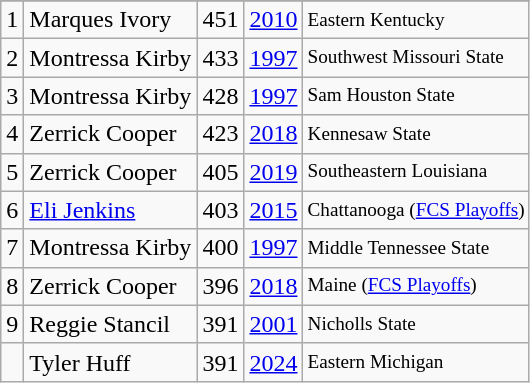<table class="wikitable">
<tr>
</tr>
<tr>
<td>1</td>
<td>Marques Ivory</td>
<td><abbr>451</abbr></td>
<td><a href='#'>2010</a></td>
<td style="font-size:80%;">Eastern Kentucky</td>
</tr>
<tr>
<td>2</td>
<td>Montressa Kirby</td>
<td><abbr>433</abbr></td>
<td><a href='#'>1997</a></td>
<td style="font-size:80%;">Southwest Missouri State</td>
</tr>
<tr>
<td>3</td>
<td>Montressa Kirby</td>
<td><abbr>428</abbr></td>
<td><a href='#'>1997</a></td>
<td style="font-size:80%;">Sam Houston State</td>
</tr>
<tr>
<td>4</td>
<td>Zerrick Cooper</td>
<td><abbr>423</abbr></td>
<td><a href='#'>2018</a></td>
<td style="font-size:80%;">Kennesaw State</td>
</tr>
<tr>
<td>5</td>
<td>Zerrick Cooper</td>
<td><abbr>405</abbr></td>
<td><a href='#'>2019</a></td>
<td style="font-size:80%;">Southeastern Louisiana</td>
</tr>
<tr>
<td>6</td>
<td><a href='#'>Eli Jenkins</a></td>
<td><abbr>403</abbr></td>
<td><a href='#'>2015</a></td>
<td style="font-size:80%;">Chattanooga (<a href='#'>FCS Playoffs</a>)</td>
</tr>
<tr>
<td>7</td>
<td>Montressa Kirby</td>
<td><abbr>400</abbr></td>
<td><a href='#'>1997</a></td>
<td style="font-size:80%;">Middle Tennessee State</td>
</tr>
<tr>
<td>8</td>
<td>Zerrick Cooper</td>
<td><abbr>396</abbr></td>
<td><a href='#'>2018</a></td>
<td style="font-size:80%;">Maine (<a href='#'>FCS Playoffs</a>)</td>
</tr>
<tr>
<td>9</td>
<td>Reggie Stancil</td>
<td><abbr>391</abbr></td>
<td><a href='#'>2001</a></td>
<td style="font-size:80%;">Nicholls State</td>
</tr>
<tr>
<td></td>
<td>Tyler Huff</td>
<td><abbr>391</abbr></td>
<td><a href='#'>2024</a></td>
<td style="font-size:80%;">Eastern Michigan</td>
</tr>
</table>
